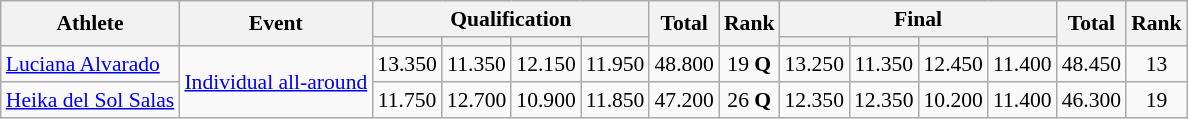<table class="wikitable" style="font-size:90%">
<tr>
<th rowspan=2>Athlete</th>
<th rowspan=2>Event</th>
<th colspan=4>Qualification</th>
<th rowspan=2>Total</th>
<th rowspan=2>Rank</th>
<th colspan=4>Final</th>
<th rowspan=2>Total</th>
<th rowspan=2>Rank</th>
</tr>
<tr style="font-size:95%">
<th></th>
<th></th>
<th></th>
<th></th>
<th></th>
<th></th>
<th></th>
<th></th>
</tr>
<tr align=center>
<td align=left><a href='#'>Luciana Alvarado</a></td>
<td align=left rowspan=2><a href='#'>Individual all-around</a></td>
<td>13.350</td>
<td>11.350</td>
<td>12.150</td>
<td>11.950</td>
<td>48.800</td>
<td>19 <strong>Q</strong></td>
<td>13.250</td>
<td>11.350</td>
<td>12.450</td>
<td>11.400</td>
<td>48.450</td>
<td>13</td>
</tr>
<tr align=center>
<td align=left><a href='#'>Heika del Sol Salas</a></td>
<td>11.750</td>
<td>12.700</td>
<td>10.900</td>
<td>11.850</td>
<td>47.200</td>
<td>26 <strong>Q</strong></td>
<td>12.350</td>
<td>12.350</td>
<td>10.200</td>
<td>11.400</td>
<td>46.300</td>
<td>19</td>
</tr>
</table>
